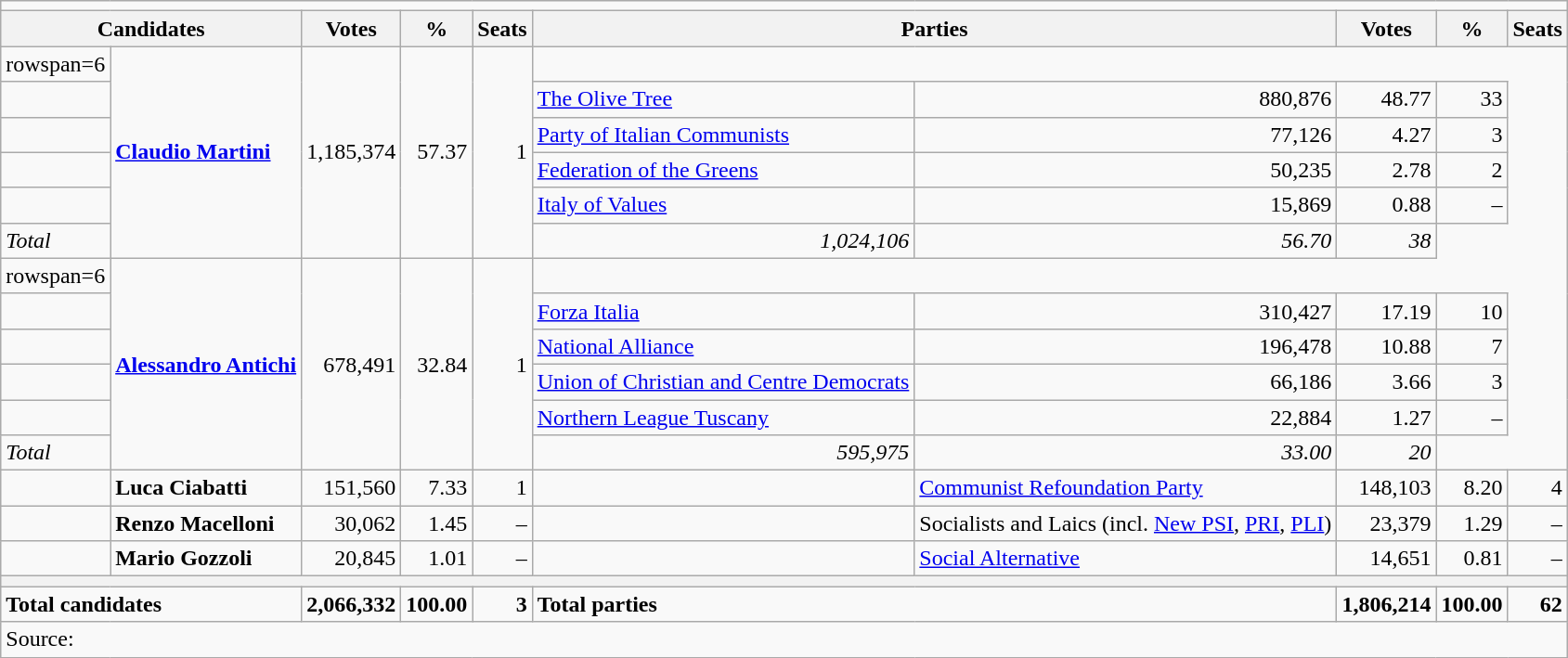<table class="wikitable">
<tr>
<td colspan=10></td>
</tr>
<tr>
<th colspan=2>Candidates</th>
<th>Votes</th>
<th>%</th>
<th>Seats</th>
<th colspan=2>Parties</th>
<th>Votes</th>
<th>%</th>
<th>Seats</th>
</tr>
<tr>
<td>rowspan=6 </td>
<td rowspan=6><strong><a href='#'>Claudio Martini</a></strong></td>
<td rowspan=6 align=right>1,185,374</td>
<td rowspan=6 align=right>57.37</td>
<td rowspan=6 align=right>1</td>
</tr>
<tr>
<td></td>
<td align="left"><a href='#'>The Olive Tree</a></td>
<td align=right>880,876</td>
<td align=right>48.77</td>
<td align=right>33</td>
</tr>
<tr>
<td></td>
<td align="left"><a href='#'>Party of Italian Communists</a></td>
<td align=right>77,126</td>
<td align=right>4.27</td>
<td align=right>3</td>
</tr>
<tr>
<td></td>
<td align="left"><a href='#'>Federation of the Greens</a></td>
<td align=right>50,235</td>
<td align=right>2.78</td>
<td align=right>2</td>
</tr>
<tr>
<td></td>
<td align="left"><a href='#'>Italy of Values</a></td>
<td align=right>15,869</td>
<td align=right>0.88</td>
<td align=right>–</td>
</tr>
<tr>
<td colspan=2><em>Total</em></td>
<td align=right><em>1,024,106</em></td>
<td align=right><em>56.70</em></td>
<td align=right><em>38</em></td>
</tr>
<tr>
<td>rowspan=6 </td>
<td rowspan=6><strong><a href='#'>Alessandro Antichi</a></strong></td>
<td rowspan=6 align=right>678,491</td>
<td rowspan=6 align=right>32.84</td>
<td rowspan=6 align=right>1</td>
</tr>
<tr>
<td></td>
<td align="left"><a href='#'>Forza Italia</a></td>
<td align=right>310,427</td>
<td align=right>17.19</td>
<td align=right>10</td>
</tr>
<tr>
<td></td>
<td align="left"><a href='#'>National Alliance</a></td>
<td align=right>196,478</td>
<td align=right>10.88</td>
<td align=right>7</td>
</tr>
<tr>
<td></td>
<td align="left"><a href='#'>Union of Christian and Centre Democrats</a></td>
<td align=right>66,186</td>
<td align=right>3.66</td>
<td align=right>3</td>
</tr>
<tr>
<td></td>
<td align="left"><a href='#'>Northern League Tuscany</a></td>
<td align=right>22,884</td>
<td align=right>1.27</td>
<td align=right>–</td>
</tr>
<tr>
<td colspan=2><em>Total</em></td>
<td align=right><em>595,975</em></td>
<td align=right><em>33.00</em></td>
<td align=right><em>20</em></td>
</tr>
<tr>
<td></td>
<td><strong>Luca Ciabatti</strong></td>
<td align=right>151,560</td>
<td align=right>7.33</td>
<td align=right>1</td>
<td></td>
<td align="left"><a href='#'>Communist Refoundation Party</a></td>
<td align=right>148,103</td>
<td align=right>8.20</td>
<td align=right>4</td>
</tr>
<tr>
<td></td>
<td><strong>Renzo Macelloni</strong></td>
<td align=right>30,062</td>
<td align=right>1.45</td>
<td align=right>–</td>
<td></td>
<td align="left">Socialists and Laics (incl. <a href='#'>New PSI</a>, <a href='#'>PRI</a>, <a href='#'>PLI</a>)</td>
<td align=right>23,379</td>
<td align=right>1.29</td>
<td align=right>–</td>
</tr>
<tr>
<td></td>
<td><strong>Mario Gozzoli</strong></td>
<td align=right>20,845</td>
<td align=right>1.01</td>
<td align=right>–</td>
<td></td>
<td align="left"><a href='#'>Social Alternative</a></td>
<td align=right>14,651</td>
<td align=right>0.81</td>
<td align=right>–</td>
</tr>
<tr>
<th colspan=10></th>
</tr>
<tr>
<td colspan=2><strong>Total candidates</strong></td>
<td align=right><strong>2,066,332</strong></td>
<td align=right><strong>100.00</strong></td>
<td align=right><strong>3</strong></td>
<td colspan=2><strong>Total parties</strong></td>
<td align=right><strong>1,806,214</strong></td>
<td align=right><strong>100.00</strong></td>
<td align=right><strong>62</strong></td>
</tr>
<tr>
<td colspan=10>Source: </td>
</tr>
</table>
